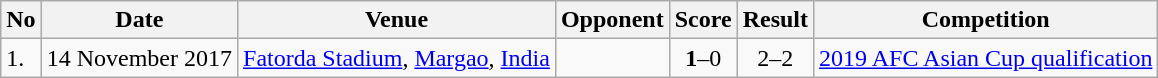<table class="wikitable" style="font-size:100%;">
<tr>
<th>No</th>
<th>Date</th>
<th>Venue</th>
<th>Opponent</th>
<th>Score</th>
<th>Result</th>
<th>Competition</th>
</tr>
<tr>
<td>1.</td>
<td>14 November 2017</td>
<td><a href='#'>Fatorda Stadium</a>, <a href='#'>Margao</a>, <a href='#'>India</a></td>
<td></td>
<td align=center><strong>1</strong>–0</td>
<td align=center>2–2</td>
<td><a href='#'>2019 AFC Asian Cup qualification</a></td>
</tr>
</table>
